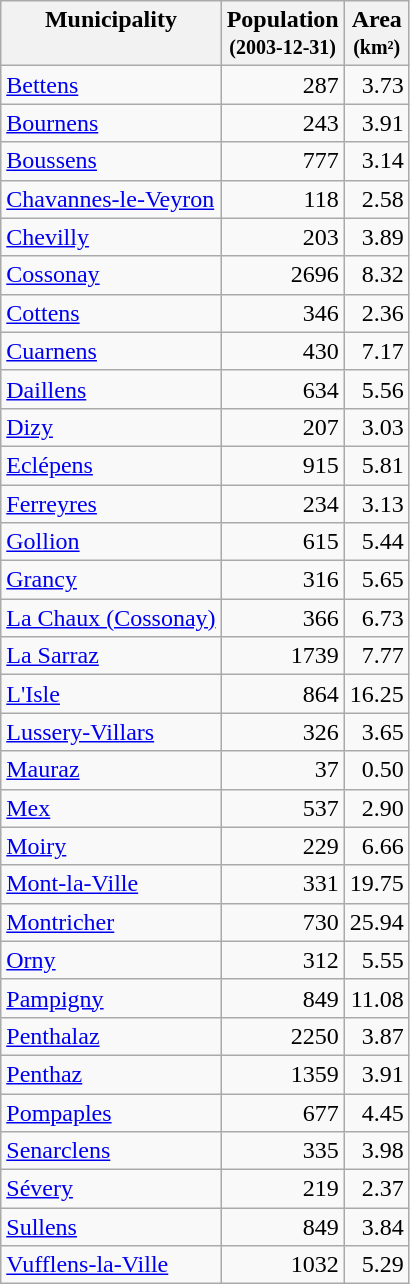<table class="wikitable">
<tr>
<th>Municipality <br> </th>
<th>Population <br><small>(2003-12-31)</small></th>
<th>Area<br><small>(km²)</small></th>
</tr>
<tr>
<td><a href='#'>Bettens</a></td>
<td align=right>287</td>
<td align=right>3.73</td>
</tr>
<tr>
<td><a href='#'>Bournens</a></td>
<td align=right>243</td>
<td align=right>3.91</td>
</tr>
<tr>
<td><a href='#'>Boussens</a></td>
<td align=right>777</td>
<td align=right>3.14</td>
</tr>
<tr>
<td><a href='#'>Chavannes-le-Veyron</a></td>
<td align=right>118</td>
<td align=right>2.58</td>
</tr>
<tr>
<td><a href='#'>Chevilly</a></td>
<td align=right>203</td>
<td align=right>3.89</td>
</tr>
<tr>
<td><a href='#'>Cossonay</a></td>
<td align=right>2696</td>
<td align=right>8.32</td>
</tr>
<tr>
<td><a href='#'>Cottens</a></td>
<td align=right>346</td>
<td align=right>2.36</td>
</tr>
<tr>
<td><a href='#'>Cuarnens</a></td>
<td align=right>430</td>
<td align=right>7.17</td>
</tr>
<tr>
<td><a href='#'>Daillens</a></td>
<td align=right>634</td>
<td align=right>5.56</td>
</tr>
<tr>
<td><a href='#'>Dizy</a></td>
<td align=right>207</td>
<td align=right>3.03</td>
</tr>
<tr>
<td><a href='#'>Eclépens</a></td>
<td align=right>915</td>
<td align=right>5.81</td>
</tr>
<tr>
<td><a href='#'>Ferreyres</a></td>
<td align=right>234</td>
<td align=right>3.13</td>
</tr>
<tr>
<td><a href='#'>Gollion</a></td>
<td align=right>615</td>
<td align=right>5.44</td>
</tr>
<tr>
<td><a href='#'>Grancy</a></td>
<td align=right>316</td>
<td align=right>5.65</td>
</tr>
<tr>
<td><a href='#'>La Chaux (Cossonay)</a></td>
<td align=right>366</td>
<td align=right>6.73</td>
</tr>
<tr>
<td><a href='#'>La Sarraz</a></td>
<td align=right>1739</td>
<td align=right>7.77</td>
</tr>
<tr>
<td><a href='#'>L'Isle</a></td>
<td align=right>864</td>
<td align=right>16.25</td>
</tr>
<tr>
<td><a href='#'>Lussery-Villars</a></td>
<td align=right>326</td>
<td align=right>3.65</td>
</tr>
<tr>
<td><a href='#'>Mauraz</a></td>
<td align=right>37</td>
<td align=right>0.50</td>
</tr>
<tr>
<td><a href='#'>Mex</a></td>
<td align=right>537</td>
<td align=right>2.90</td>
</tr>
<tr>
<td><a href='#'>Moiry</a></td>
<td align=right>229</td>
<td align=right>6.66</td>
</tr>
<tr>
<td><a href='#'>Mont-la-Ville</a></td>
<td align=right>331</td>
<td align=right>19.75</td>
</tr>
<tr>
<td><a href='#'>Montricher</a></td>
<td align=right>730</td>
<td align=right>25.94</td>
</tr>
<tr>
<td><a href='#'>Orny</a></td>
<td align=right>312</td>
<td align=right>5.55</td>
</tr>
<tr>
<td><a href='#'>Pampigny</a></td>
<td align=right>849</td>
<td align=right>11.08</td>
</tr>
<tr>
<td><a href='#'>Penthalaz</a></td>
<td align=right>2250</td>
<td align=right>3.87</td>
</tr>
<tr>
<td><a href='#'>Penthaz</a></td>
<td align=right>1359</td>
<td align=right>3.91</td>
</tr>
<tr>
<td><a href='#'>Pompaples</a></td>
<td align=right>677</td>
<td align=right>4.45</td>
</tr>
<tr>
<td><a href='#'>Senarclens</a></td>
<td align=right>335</td>
<td align=right>3.98</td>
</tr>
<tr>
<td><a href='#'>Sévery</a></td>
<td align=right>219</td>
<td align=right>2.37</td>
</tr>
<tr>
<td><a href='#'>Sullens</a></td>
<td align=right>849</td>
<td align=right>3.84</td>
</tr>
<tr>
<td><a href='#'>Vufflens-la-Ville</a></td>
<td align=right>1032</td>
<td align=right>5.29</td>
</tr>
</table>
